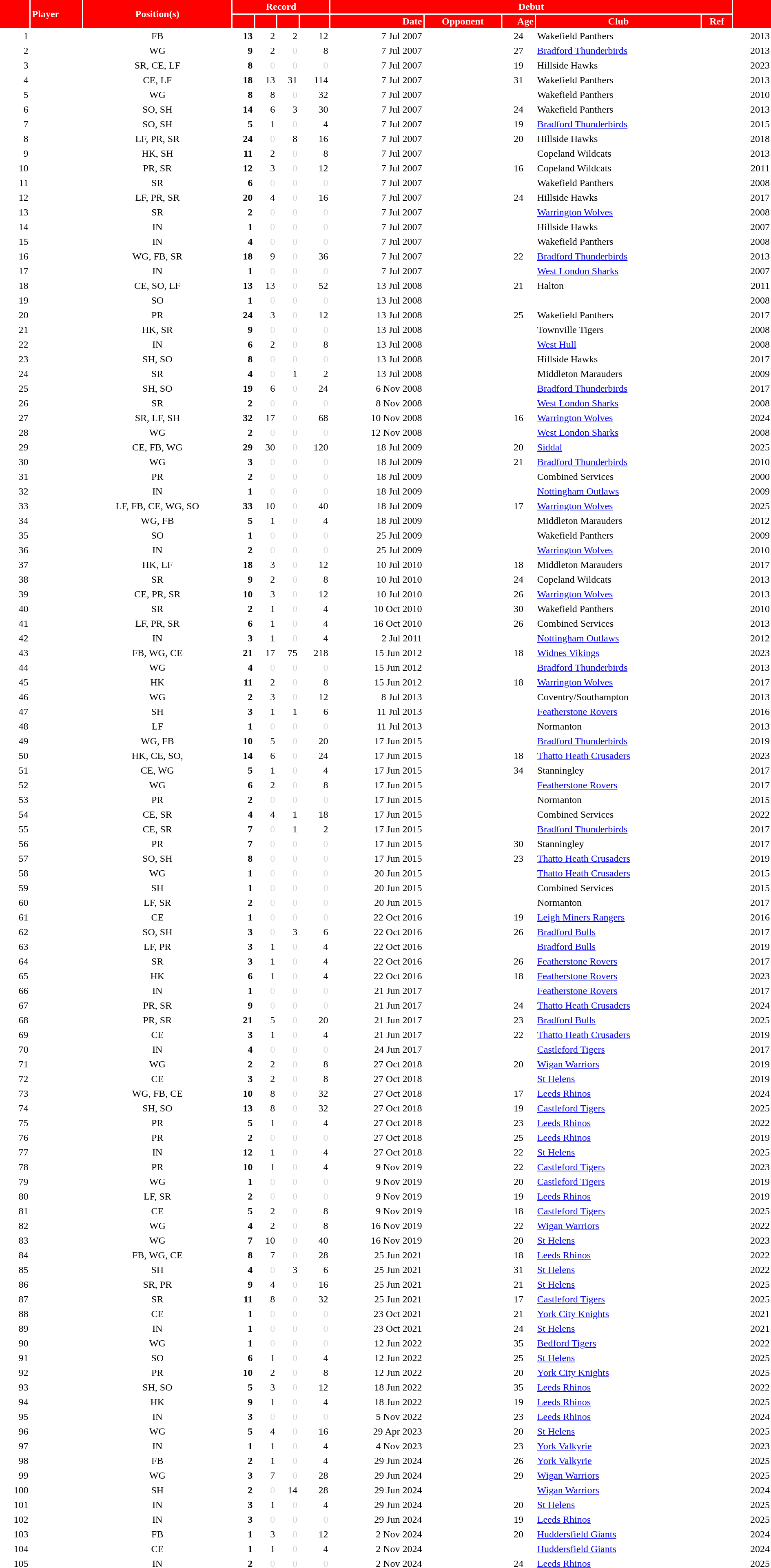<table class="sortable" border="0" cellspacing="2" cellpadding="2" style="width:100%; text-align:right;">
<tr style="background:red; color:white;">
<th rowspan=2 align=center class="unsortable"></th>
<th rowspan=2 align=left>Player</th>
<th rowspan=2 align=center class="unsortable">Position(s)</th>
<th colspan=4 align=center>Record</th>
<th colspan=5 align=center>Debut</th>
<th rowspan=2 align=center class="unsortable"></th>
</tr>
<tr style="background:red; color:white;">
<th></th>
<th></th>
<th></th>
<th></th>
<th>Date</th>
<th align=center>Opponent</th>
<th class="unsortable">Age</th>
<th align=center>Club</th>
<th class="unsortable" align=center>Ref</th>
</tr>
<tr>
<td>1</td>
<td align=left></td>
<td align=center>FB</td>
<td><strong>13</strong></td>
<td>2</td>
<td>2</td>
<td>12</td>
<td>7 Jul 2007</td>
<td align=left></td>
<td align=center>24</td>
<td align=left>Wakefield Panthers</td>
<td align=center></td>
<td>2013</td>
</tr>
<tr>
<td>2</td>
<td align=left></td>
<td align=center>WG</td>
<td><strong>9</strong></td>
<td>2</td>
<td style="color:lightgray">0</td>
<td>8</td>
<td>7 Jul 2007</td>
<td align=left></td>
<td align=center>27</td>
<td align=left><a href='#'>Bradford Thunderbirds</a></td>
<td align=center></td>
<td>2013</td>
</tr>
<tr>
<td>3</td>
<td align=left></td>
<td align=center>SR, CE, LF</td>
<td><strong>8</strong></td>
<td style="color:lightgray">0</td>
<td style="color:lightgray">0</td>
<td style="color:lightgray">0</td>
<td>7 Jul 2007</td>
<td align=left></td>
<td align=center>19</td>
<td align=left>Hillside Hawks</td>
<td align=center></td>
<td>2023</td>
</tr>
<tr>
<td>4</td>
<td align=left></td>
<td align=center>CE, LF</td>
<td><strong>18</strong></td>
<td>13</td>
<td>31</td>
<td>114</td>
<td>7 Jul 2007</td>
<td align=left></td>
<td align=center>31</td>
<td align=left>Wakefield Panthers</td>
<td align=center></td>
<td>2013</td>
</tr>
<tr>
<td>5</td>
<td align=left></td>
<td align=center>WG</td>
<td><strong>8</strong></td>
<td>8</td>
<td style="color:lightgray">0</td>
<td>32</td>
<td>7 Jul 2007</td>
<td align=left></td>
<td align=center></td>
<td align=left>Wakefield Panthers</td>
<td align=center></td>
<td>2010</td>
</tr>
<tr>
<td>6</td>
<td align=left></td>
<td align=center>SO, SH</td>
<td><strong>14</strong></td>
<td>6</td>
<td>3</td>
<td>30</td>
<td>7 Jul 2007</td>
<td align=left></td>
<td align=center>24</td>
<td align=left>Wakefield Panthers</td>
<td align=center></td>
<td>2013</td>
</tr>
<tr>
<td>7</td>
<td align=left></td>
<td align=center>SO, SH</td>
<td><strong>5</strong></td>
<td>1</td>
<td style="color:lightgray">0</td>
<td>4</td>
<td>7 Jul 2007</td>
<td align=left></td>
<td align=center>19</td>
<td align=left><a href='#'>Bradford Thunderbirds</a></td>
<td align=center></td>
<td>2015</td>
</tr>
<tr>
<td>8</td>
<td align=left></td>
<td align=center>LF, PR, SR</td>
<td><strong>24</strong></td>
<td style="color:lightgray">0</td>
<td>8</td>
<td>16</td>
<td>7 Jul 2007</td>
<td align=left></td>
<td align=center>20</td>
<td align=left>Hillside Hawks</td>
<td align=center></td>
<td>2018</td>
</tr>
<tr>
<td>9</td>
<td align=left></td>
<td align=center>HK, SH</td>
<td><strong>11</strong></td>
<td>2</td>
<td style="color:lightgray">0</td>
<td>8</td>
<td>7 Jul 2007</td>
<td align=left></td>
<td align=center></td>
<td align=left>Copeland Wildcats</td>
<td align=center></td>
<td>2013</td>
</tr>
<tr>
<td>10</td>
<td align=left></td>
<td align=center>PR, SR</td>
<td><strong>12</strong></td>
<td>3</td>
<td style="color:lightgray">0</td>
<td>12</td>
<td>7 Jul 2007</td>
<td align=left></td>
<td align=center>16</td>
<td align=left>Copeland Wildcats</td>
<td align=center></td>
<td>2011</td>
</tr>
<tr>
<td>11</td>
<td align=left></td>
<td align=center>SR</td>
<td><strong>6</strong></td>
<td style="color:lightgray">0</td>
<td style="color:lightgray">0</td>
<td style="color:lightgray">0</td>
<td>7 Jul 2007</td>
<td align=left></td>
<td align=center></td>
<td align=left>Wakefield Panthers</td>
<td align=center></td>
<td>2008</td>
</tr>
<tr>
<td>12</td>
<td align=left></td>
<td align=center>LF, PR, SR</td>
<td><strong>20</strong></td>
<td>4</td>
<td style="color:lightgray">0</td>
<td>16</td>
<td>7 Jul 2007</td>
<td align=left></td>
<td align=center>24</td>
<td align=left>Hillside Hawks</td>
<td align=center></td>
<td>2017</td>
</tr>
<tr>
<td>13</td>
<td align=left></td>
<td align=center>SR</td>
<td><strong>2</strong></td>
<td style="color:lightgray">0</td>
<td style="color:lightgray">0</td>
<td style="color:lightgray">0</td>
<td>7 Jul 2007</td>
<td align=left></td>
<td align=center></td>
<td align=left><a href='#'>Warrington Wolves</a></td>
<td align=center></td>
<td>2008</td>
</tr>
<tr>
<td>14</td>
<td align=left></td>
<td align=center>IN</td>
<td><strong>1</strong></td>
<td style="color:lightgray">0</td>
<td style="color:lightgray">0</td>
<td style="color:lightgray">0</td>
<td>7 Jul 2007</td>
<td align=left></td>
<td align=center></td>
<td align=left>Hillside Hawks</td>
<td align=center></td>
<td>2007</td>
</tr>
<tr>
<td>15</td>
<td align=left></td>
<td align=center>IN</td>
<td><strong>4</strong></td>
<td style="color:lightgray">0</td>
<td style="color:lightgray">0</td>
<td style="color:lightgray">0</td>
<td>7 Jul 2007</td>
<td align=left></td>
<td align=center></td>
<td align=left>Wakefield Panthers</td>
<td align=center></td>
<td>2008</td>
</tr>
<tr>
<td>16</td>
<td align=left></td>
<td align=center>WG, FB, SR</td>
<td><strong>18</strong></td>
<td>9</td>
<td style="color:lightgray">0</td>
<td>36</td>
<td>7 Jul 2007</td>
<td align=left></td>
<td align=center>22</td>
<td align=left><a href='#'>Bradford Thunderbirds</a></td>
<td align=center></td>
<td>2013</td>
</tr>
<tr>
<td>17</td>
<td align=left></td>
<td align=center>IN</td>
<td><strong>1</strong></td>
<td style="color:lightgray">0</td>
<td style="color:lightgray">0</td>
<td style="color:lightgray">0</td>
<td>7 Jul 2007</td>
<td align=left></td>
<td align=center></td>
<td align=left><a href='#'>West London Sharks</a></td>
<td align=center></td>
<td>2007</td>
</tr>
<tr>
<td>18</td>
<td align=left></td>
<td align=center>CE, SO, LF</td>
<td><strong>13</strong></td>
<td>13</td>
<td style="color:lightgray">0</td>
<td>52</td>
<td>13 Jul 2008</td>
<td align=left></td>
<td align=center>21</td>
<td align=left>Halton</td>
<td align=center></td>
<td>2011</td>
</tr>
<tr>
<td>19</td>
<td align=left></td>
<td align=center>SO</td>
<td><strong>1</strong></td>
<td style="color:lightgray">0</td>
<td style="color:lightgray">0</td>
<td style="color:lightgray">0</td>
<td>13 Jul 2008</td>
<td align=left></td>
<td align=center></td>
<td align=left></td>
<td align=center></td>
<td>2008</td>
</tr>
<tr>
<td>20</td>
<td align=left></td>
<td align=center>PR</td>
<td><strong>24</strong></td>
<td>3</td>
<td style="color:lightgray">0</td>
<td>12</td>
<td>13 Jul 2008</td>
<td align=left></td>
<td align=center>25</td>
<td align=left>Wakefield Panthers</td>
<td align=center></td>
<td>2017</td>
</tr>
<tr>
<td>21</td>
<td align=left></td>
<td align=center>HK, SR</td>
<td><strong>9</strong></td>
<td style="color:lightgray">0</td>
<td style="color:lightgray">0</td>
<td style="color:lightgray">0</td>
<td>13 Jul 2008</td>
<td align=left></td>
<td align=center></td>
<td align=left>Townville Tigers</td>
<td align=center></td>
<td>2008</td>
</tr>
<tr>
<td>22</td>
<td align=left></td>
<td align=center>IN</td>
<td><strong>6</strong></td>
<td>2</td>
<td style="color:lightgray">0</td>
<td>8</td>
<td>13 Jul 2008</td>
<td align=left></td>
<td align=center></td>
<td align=left><a href='#'>West Hull</a></td>
<td align=center></td>
<td>2008</td>
</tr>
<tr>
<td>23</td>
<td align=left></td>
<td align=center>SH, SO</td>
<td><strong>8</strong></td>
<td style="color:lightgray">0</td>
<td style="color:lightgray">0</td>
<td style="color:lightgray">0</td>
<td>13 Jul 2008</td>
<td align=left></td>
<td align=center></td>
<td align=left>Hillside Hawks</td>
<td align=center></td>
<td>2017</td>
</tr>
<tr>
<td>24</td>
<td align=left></td>
<td align=center>SR</td>
<td><strong>4</strong></td>
<td style="color:lightgray">0</td>
<td>1</td>
<td>2</td>
<td>13 Jul 2008</td>
<td align=left></td>
<td align=center></td>
<td align=left>Middleton Marauders</td>
<td align=center></td>
<td>2009</td>
</tr>
<tr>
<td>25</td>
<td align=left></td>
<td align=center>SH, SO</td>
<td><strong>19</strong></td>
<td>6</td>
<td style="color:lightgray">0</td>
<td>24</td>
<td>6 Nov 2008</td>
<td align=left></td>
<td align=center></td>
<td align=left><a href='#'>Bradford Thunderbirds</a></td>
<td align=center></td>
<td>2017</td>
</tr>
<tr>
<td>26</td>
<td align=left></td>
<td align=center>SR</td>
<td><strong>2</strong></td>
<td style="color:lightgray">0</td>
<td style="color:lightgray">0</td>
<td style="color:lightgray">0</td>
<td>8 Nov 2008</td>
<td align=left></td>
<td align=center></td>
<td align=left><a href='#'>West London Sharks</a></td>
<td align=center></td>
<td>2008</td>
</tr>
<tr>
<td>27</td>
<td align=left></td>
<td align=center>SR, LF, SH</td>
<td><strong>32</strong></td>
<td>17</td>
<td style="color:lightgray">0</td>
<td>68</td>
<td>10 Nov 2008</td>
<td align=left></td>
<td align=center>16</td>
<td align=left><a href='#'>Warrington Wolves</a></td>
<td align=center></td>
<td>2024</td>
</tr>
<tr>
<td>28</td>
<td align=left></td>
<td align=center>WG</td>
<td><strong>2</strong></td>
<td style="color:lightgray">0</td>
<td style="color:lightgray">0</td>
<td style="color:lightgray">0</td>
<td>12 Nov 2008</td>
<td align=left></td>
<td align=center></td>
<td align=left><a href='#'>West London Sharks</a></td>
<td align=center></td>
<td>2008</td>
</tr>
<tr>
<td>29</td>
<td align=left></td>
<td align=center>CE, FB, WG</td>
<td><strong>29</strong></td>
<td>30</td>
<td style="color:lightgray">0</td>
<td>120</td>
<td>18 Jul 2009</td>
<td align=left></td>
<td align=center>20</td>
<td align=left><a href='#'>Siddal</a></td>
<td align=center></td>
<td>2025</td>
</tr>
<tr>
<td>30</td>
<td align=left></td>
<td align=center>WG</td>
<td><strong>3</strong></td>
<td style="color:lightgray">0</td>
<td style="color:lightgray">0</td>
<td style="color:lightgray">0</td>
<td>18 Jul 2009</td>
<td align=left></td>
<td align=center>21</td>
<td align=left><a href='#'>Bradford Thunderbirds</a></td>
<td align=center></td>
<td>2010</td>
</tr>
<tr>
<td>31</td>
<td align=left></td>
<td align=center>PR</td>
<td><strong>2</strong></td>
<td style="color:lightgray">0</td>
<td style="color:lightgray">0</td>
<td style="color:lightgray">0</td>
<td>18 Jul 2009</td>
<td align=left></td>
<td align=center></td>
<td align=left>Combined Services</td>
<td align=center></td>
<td>2000</td>
</tr>
<tr>
<td>32</td>
<td align=left></td>
<td align=center>IN</td>
<td><strong>1</strong></td>
<td style="color:lightgray">0</td>
<td style="color:lightgray">0</td>
<td style="color:lightgray">0</td>
<td>18 Jul 2009</td>
<td align=left></td>
<td align=center></td>
<td align=left><a href='#'>Nottingham Outlaws</a></td>
<td align=center></td>
<td>2009</td>
</tr>
<tr>
<td>33</td>
<td align=left></td>
<td align=center>LF, FB, CE, WG, SO</td>
<td><strong>33</strong></td>
<td>10</td>
<td style="color:lightgray">0</td>
<td>40</td>
<td>18 Jul 2009</td>
<td align=left></td>
<td align=center>17</td>
<td align=left><a href='#'>Warrington Wolves</a></td>
<td align=center></td>
<td>2025</td>
</tr>
<tr>
<td>34</td>
<td align=left></td>
<td align=center>WG, FB</td>
<td><strong>5</strong></td>
<td>1</td>
<td style="color:lightgray">0</td>
<td>4</td>
<td>18 Jul 2009</td>
<td align=left></td>
<td align=center></td>
<td align=left>Middleton Marauders</td>
<td align=center></td>
<td>2012</td>
</tr>
<tr>
<td>35</td>
<td align=left></td>
<td align=center>SO</td>
<td><strong>1</strong></td>
<td style="color:lightgray">0</td>
<td style="color:lightgray">0</td>
<td style="color:lightgray">0</td>
<td>25 Jul 2009</td>
<td align=left></td>
<td align=center></td>
<td align=left>Wakefield Panthers</td>
<td align=center></td>
<td>2009</td>
</tr>
<tr>
<td>36</td>
<td align=left></td>
<td align=center>IN</td>
<td><strong>2</strong></td>
<td style="color:lightgray">0</td>
<td style="color:lightgray">0</td>
<td style="color:lightgray">0</td>
<td>25 Jul 2009</td>
<td align=left></td>
<td align=center></td>
<td align=left><a href='#'>Warrington Wolves</a></td>
<td align=center></td>
<td>2010</td>
</tr>
<tr>
<td>37</td>
<td align=left></td>
<td align=center>HK, LF</td>
<td><strong>18</strong></td>
<td>3</td>
<td style="color:lightgray">0</td>
<td>12</td>
<td>10 Jul 2010</td>
<td align=left></td>
<td align=center>18</td>
<td align=left>Middleton Marauders</td>
<td align=center></td>
<td>2017</td>
</tr>
<tr>
<td>38</td>
<td align=left></td>
<td align=center>SR</td>
<td><strong>9</strong></td>
<td>2</td>
<td style="color:lightgray">0</td>
<td>8</td>
<td>10 Jul 2010</td>
<td align=left></td>
<td align=center>24</td>
<td align=left>Copeland Wildcats</td>
<td align=center></td>
<td>2013</td>
</tr>
<tr>
<td>39</td>
<td align=left></td>
<td align=center>CE, PR, SR</td>
<td><strong>10</strong></td>
<td>3</td>
<td style="color:lightgray">0</td>
<td>12</td>
<td>10 Jul 2010</td>
<td align=left></td>
<td align=center>26</td>
<td align=left><a href='#'>Warrington Wolves</a></td>
<td align=center></td>
<td>2013</td>
</tr>
<tr>
<td>40</td>
<td align=left></td>
<td align=center>SR</td>
<td><strong>2</strong></td>
<td>1</td>
<td style="color:lightgray">0</td>
<td>4</td>
<td>10 Oct 2010</td>
<td align=left></td>
<td align=center>30</td>
<td align=left>Wakefield Panthers</td>
<td align=center></td>
<td>2010</td>
</tr>
<tr>
<td>41</td>
<td align=left></td>
<td align=center>LF, PR, SR</td>
<td><strong>6</strong></td>
<td>1</td>
<td style="color:lightgray">0</td>
<td>4</td>
<td>16 Oct 2010</td>
<td align=left></td>
<td align=center>26</td>
<td align=left>Combined Services</td>
<td align=center></td>
<td>2013</td>
</tr>
<tr>
<td>42</td>
<td align=left></td>
<td align=center>IN</td>
<td><strong>3</strong></td>
<td>1</td>
<td style="color:lightgray">0</td>
<td>4</td>
<td>2 Jul 2011</td>
<td align=left></td>
<td align=center></td>
<td align=left><a href='#'>Nottingham Outlaws</a></td>
<td align=center></td>
<td>2012</td>
</tr>
<tr>
<td>43</td>
<td align=left></td>
<td align=center>FB, WG, CE</td>
<td><strong>21</strong></td>
<td>17</td>
<td>75</td>
<td>218</td>
<td>15 Jun 2012</td>
<td align=left></td>
<td align=center>18</td>
<td align=left><a href='#'>Widnes Vikings</a></td>
<td align=center></td>
<td>2023</td>
</tr>
<tr>
<td>44</td>
<td align=left></td>
<td align=center>WG</td>
<td><strong>4</strong></td>
<td style="color:lightgray">0</td>
<td style="color:lightgray">0</td>
<td style="color:lightgray">0</td>
<td>15 Jun 2012</td>
<td align=left></td>
<td align=center></td>
<td align=left><a href='#'>Bradford Thunderbirds</a></td>
<td align=center></td>
<td>2013</td>
</tr>
<tr>
<td>45</td>
<td align=left></td>
<td align=center>HK</td>
<td><strong>11</strong></td>
<td>2</td>
<td style="color:lightgray">0</td>
<td>8</td>
<td>15 Jun 2012</td>
<td align=left></td>
<td align=center>18</td>
<td align=left><a href='#'>Warrington Wolves</a></td>
<td align=center></td>
<td>2017</td>
</tr>
<tr>
<td>46</td>
<td align=left></td>
<td align=center>WG</td>
<td><strong>2</strong></td>
<td>3</td>
<td style="color:lightgray">0</td>
<td>12</td>
<td>8 Jul 2013</td>
<td align=left></td>
<td align=center></td>
<td align=left>Coventry/Southampton</td>
<td align=center></td>
<td>2013</td>
</tr>
<tr>
<td>47</td>
<td align=left></td>
<td align=center>SH</td>
<td><strong>3</strong></td>
<td>1</td>
<td>1</td>
<td>6</td>
<td>11 Jul 2013</td>
<td align=left></td>
<td align=center></td>
<td align=left><a href='#'>Featherstone Rovers</a></td>
<td align=center></td>
<td>2016</td>
</tr>
<tr>
<td>48</td>
<td align=left></td>
<td align=center>LF</td>
<td><strong>1</strong></td>
<td style="color:lightgray">0</td>
<td style="color:lightgray">0</td>
<td style="color:lightgray">0</td>
<td>11 Jul 2013</td>
<td align=left></td>
<td align=center></td>
<td align=left>Normanton</td>
<td align=center></td>
<td>2013</td>
</tr>
<tr>
<td>49</td>
<td align=left></td>
<td align=center>WG, FB</td>
<td><strong>10</strong></td>
<td>5</td>
<td style="color:lightgray">0</td>
<td>20</td>
<td>17 Jun 2015</td>
<td align=left></td>
<td align=center></td>
<td align=left><a href='#'>Bradford Thunderbirds</a></td>
<td align=center></td>
<td>2019</td>
</tr>
<tr>
<td>50</td>
<td align=left></td>
<td align=center>HK, CE, SO,</td>
<td><strong>14</strong></td>
<td>6</td>
<td style="color:lightgray">0</td>
<td>24</td>
<td>17 Jun 2015</td>
<td align=left></td>
<td align=center>18</td>
<td align=left><a href='#'>Thatto Heath Crusaders</a></td>
<td align=center></td>
<td>2023</td>
</tr>
<tr>
<td>51</td>
<td align=left></td>
<td align=center>CE, WG</td>
<td><strong>5</strong></td>
<td>1</td>
<td style="color:lightgray">0</td>
<td>4</td>
<td>17 Jun 2015</td>
<td align=left></td>
<td align=center>34</td>
<td align=left>Stanningley</td>
<td align=center></td>
<td>2017</td>
</tr>
<tr>
<td>52</td>
<td align=left></td>
<td align=center>WG</td>
<td><strong>6</strong></td>
<td>2</td>
<td style="color:lightgray">0</td>
<td>8</td>
<td>17 Jun 2015</td>
<td align=left></td>
<td align=center></td>
<td align=left><a href='#'>Featherstone Rovers</a></td>
<td align=center></td>
<td>2017</td>
</tr>
<tr>
<td>53</td>
<td align=left></td>
<td align=center>PR</td>
<td><strong>2</strong></td>
<td style="color:lightgray">0</td>
<td style="color:lightgray">0</td>
<td style="color:lightgray">0</td>
<td>17 Jun 2015</td>
<td align=left></td>
<td align=center></td>
<td align=left>Normanton</td>
<td align=center></td>
<td>2015</td>
</tr>
<tr>
<td>54</td>
<td align=left></td>
<td align=center>CE, SR</td>
<td><strong>4</strong></td>
<td>4</td>
<td>1</td>
<td>18</td>
<td>17 Jun 2015</td>
<td align=left></td>
<td align=center></td>
<td align=left>Combined Services</td>
<td align=center></td>
<td>2022</td>
</tr>
<tr>
<td>55</td>
<td align=left></td>
<td align=center>CE, SR</td>
<td><strong>7</strong></td>
<td style="color:lightgray">0</td>
<td>1</td>
<td>2</td>
<td>17 Jun 2015</td>
<td align=left></td>
<td align=center></td>
<td align=left><a href='#'>Bradford Thunderbirds</a></td>
<td align=center></td>
<td>2017</td>
</tr>
<tr>
<td>56</td>
<td align=left></td>
<td align=center>PR</td>
<td><strong>7</strong></td>
<td style="color:lightgray">0</td>
<td style="color:lightgray">0</td>
<td style="color:lightgray">0</td>
<td>17 Jun 2015</td>
<td align=left></td>
<td align=center>30</td>
<td align=left>Stanningley</td>
<td align=center></td>
<td>2017</td>
</tr>
<tr>
<td>57</td>
<td align=left></td>
<td align=center>SO, SH</td>
<td><strong>8</strong></td>
<td style="color:lightgray">0</td>
<td style="color:lightgray">0</td>
<td style="color:lightgray">0</td>
<td>17 Jun 2015</td>
<td align=left></td>
<td align=center>23</td>
<td align=left><a href='#'>Thatto Heath Crusaders</a></td>
<td align=center></td>
<td>2019</td>
</tr>
<tr>
<td>58</td>
<td align=left></td>
<td align=center>WG</td>
<td><strong>1</strong></td>
<td style="color:lightgray">0</td>
<td style="color:lightgray">0</td>
<td style="color:lightgray">0</td>
<td>20 Jun 2015</td>
<td align=left></td>
<td align=center></td>
<td align=left><a href='#'>Thatto Heath Crusaders</a></td>
<td align=center></td>
<td>2015</td>
</tr>
<tr>
<td>59</td>
<td align=left></td>
<td align=center>SH</td>
<td><strong>1</strong></td>
<td style="color:lightgray">0</td>
<td style="color:lightgray">0</td>
<td style="color:lightgray">0</td>
<td>20 Jun 2015</td>
<td align=left></td>
<td align=center></td>
<td align=left>Combined Services</td>
<td align=center></td>
<td>2015</td>
</tr>
<tr>
<td>60</td>
<td align=left></td>
<td align=center>LF, SR</td>
<td><strong>2</strong></td>
<td style="color:lightgray">0</td>
<td style="color:lightgray">0</td>
<td style="color:lightgray">0</td>
<td>20 Jun 2015</td>
<td align=left></td>
<td align=center></td>
<td align=left>Normanton</td>
<td align=center></td>
<td>2017</td>
</tr>
<tr>
<td>61</td>
<td align=left></td>
<td align=center>CE</td>
<td><strong>1</strong></td>
<td style="color:lightgray">0</td>
<td style="color:lightgray">0</td>
<td style="color:lightgray">0</td>
<td>22 Oct 2016</td>
<td align=left></td>
<td align=center>19</td>
<td align=left><a href='#'>Leigh Miners Rangers</a></td>
<td align=center></td>
<td>2016</td>
</tr>
<tr>
<td>62</td>
<td align=left></td>
<td align=center>SO, SH</td>
<td><strong>3</strong></td>
<td style="color:lightgray">0</td>
<td>3</td>
<td>6</td>
<td>22 Oct 2016</td>
<td align=left></td>
<td align=center>26</td>
<td align=left><a href='#'>Bradford Bulls</a></td>
<td align=center></td>
<td>2017</td>
</tr>
<tr>
<td>63</td>
<td align=left></td>
<td align=center>LF, PR</td>
<td><strong>3</strong></td>
<td>1</td>
<td style="color:lightgray">0</td>
<td>4</td>
<td>22 Oct 2016</td>
<td align=left></td>
<td align=center></td>
<td align=left><a href='#'>Bradford Bulls</a></td>
<td align=center></td>
<td>2019</td>
</tr>
<tr>
<td>64</td>
<td align=left></td>
<td align=center>SR</td>
<td><strong>3</strong></td>
<td>1</td>
<td style="color:lightgray">0</td>
<td>4</td>
<td>22 Oct 2016</td>
<td align=left></td>
<td align=center>26</td>
<td align=left><a href='#'>Featherstone Rovers</a></td>
<td align=center></td>
<td>2017</td>
</tr>
<tr>
<td>65</td>
<td align=left></td>
<td align=center>HK</td>
<td><strong>6</strong></td>
<td>1</td>
<td style="color:lightgray">0</td>
<td>4</td>
<td>22 Oct 2016</td>
<td align=left></td>
<td align=center>18</td>
<td align=left><a href='#'>Featherstone Rovers</a></td>
<td align=center></td>
<td>2023</td>
</tr>
<tr>
<td>66</td>
<td align=left></td>
<td align=center>IN</td>
<td><strong>1</strong></td>
<td style="color:lightgray">0</td>
<td style="color:lightgray">0</td>
<td style="color:lightgray">0</td>
<td>21 Jun 2017</td>
<td align=left></td>
<td align=center></td>
<td align=left><a href='#'>Featherstone Rovers</a></td>
<td align=center></td>
<td>2017</td>
</tr>
<tr>
<td>67</td>
<td align=left></td>
<td align=center>PR, SR</td>
<td><strong>9</strong></td>
<td style="color:lightgray">0</td>
<td style="color:lightgray">0</td>
<td style="color:lightgray">0</td>
<td>21 Jun 2017</td>
<td align=left></td>
<td align=center>24</td>
<td align=left><a href='#'>Thatto Heath Crusaders</a></td>
<td align=center></td>
<td>2024</td>
</tr>
<tr>
<td>68</td>
<td align=left></td>
<td align=center>PR, SR</td>
<td><strong>21</strong></td>
<td>5</td>
<td style="color:lightgray">0</td>
<td>20</td>
<td>21 Jun 2017</td>
<td align=left></td>
<td align=center>23</td>
<td align=left><a href='#'>Bradford Bulls</a></td>
<td align=center></td>
<td>2025</td>
</tr>
<tr>
<td>69</td>
<td align=left></td>
<td align=center>CE</td>
<td><strong>3</strong></td>
<td>1</td>
<td style="color:lightgray">0</td>
<td>4</td>
<td>21 Jun 2017</td>
<td align=left></td>
<td align=center>22</td>
<td align=left><a href='#'>Thatto Heath Crusaders</a></td>
<td align=center></td>
<td>2019</td>
</tr>
<tr>
<td>70</td>
<td align=left></td>
<td align=center>IN</td>
<td><strong>4</strong></td>
<td style="color:lightgray">0</td>
<td style="color:lightgray">0</td>
<td style="color:lightgray">0</td>
<td>24 Jun 2017</td>
<td align=left></td>
<td align=center></td>
<td align=left><a href='#'>Castleford Tigers</a></td>
<td align=center></td>
<td>2017</td>
</tr>
<tr>
<td>71</td>
<td align=left></td>
<td align=center>WG</td>
<td><strong>2</strong></td>
<td>2</td>
<td style="color:lightgray">0</td>
<td>8</td>
<td>27 Oct 2018</td>
<td align=left></td>
<td align=center>20</td>
<td align=left><a href='#'>Wigan Warriors</a></td>
<td align=center></td>
<td>2019</td>
</tr>
<tr>
<td>72</td>
<td align=left></td>
<td align=center>CE</td>
<td><strong>3</strong></td>
<td>2</td>
<td style="color:lightgray">0</td>
<td>8</td>
<td>27 Oct 2018</td>
<td align=left></td>
<td align=center></td>
<td align=left><a href='#'>St Helens</a></td>
<td align=center></td>
<td>2019</td>
</tr>
<tr>
<td>73</td>
<td align=left></td>
<td align=center>WG, FB, CE</td>
<td><strong>10</strong></td>
<td>8</td>
<td style="color:lightgray">0</td>
<td>32</td>
<td>27 Oct 2018</td>
<td align=left></td>
<td align=center>17</td>
<td align=left><a href='#'>Leeds Rhinos</a></td>
<td align=center></td>
<td>2024</td>
</tr>
<tr>
<td>74</td>
<td align=left></td>
<td align=center>SH, SO</td>
<td><strong>13</strong></td>
<td>8</td>
<td style="color:lightgray">0</td>
<td>32</td>
<td>27 Oct 2018</td>
<td align=left></td>
<td align=center>19</td>
<td align=left><a href='#'>Castleford Tigers</a></td>
<td align=center></td>
<td>2025</td>
</tr>
<tr>
<td>75</td>
<td align=left></td>
<td align=center>PR</td>
<td><strong>5</strong></td>
<td>1</td>
<td style="color:lightgray">0</td>
<td>4</td>
<td>27 Oct 2018</td>
<td align=left></td>
<td align=center>23</td>
<td align=left><a href='#'>Leeds Rhinos</a></td>
<td align=center></td>
<td>2022</td>
</tr>
<tr>
<td>76</td>
<td align=left></td>
<td align=center>PR</td>
<td><strong>2</strong></td>
<td style="color:lightgray">0</td>
<td style="color:lightgray">0</td>
<td style="color:lightgray">0</td>
<td>27 Oct 2018</td>
<td align=left></td>
<td align=center>25</td>
<td align=left><a href='#'>Leeds Rhinos</a></td>
<td align=center></td>
<td>2019</td>
</tr>
<tr>
<td>77</td>
<td align=left></td>
<td align=center>IN</td>
<td><strong>12</strong></td>
<td>1</td>
<td style="color:lightgray">0</td>
<td>4</td>
<td>27 Oct 2018</td>
<td align=left></td>
<td align=center>22</td>
<td align=left><a href='#'>St Helens</a></td>
<td align=center></td>
<td>2025</td>
</tr>
<tr>
<td>78</td>
<td align=left></td>
<td align=center>PR</td>
<td><strong>10</strong></td>
<td>1</td>
<td style="color:lightgray">0</td>
<td>4</td>
<td>9 Nov 2019</td>
<td align=left></td>
<td align=center>22</td>
<td align=left><a href='#'>Castleford Tigers</a></td>
<td align=center></td>
<td>2023</td>
</tr>
<tr>
<td>79</td>
<td align=left></td>
<td align=center>WG</td>
<td><strong>1</strong></td>
<td style="color:lightgray">0</td>
<td style="color:lightgray">0</td>
<td style="color:lightgray">0</td>
<td>9 Nov 2019</td>
<td align=left></td>
<td align=center>20</td>
<td align=left><a href='#'>Castleford Tigers</a></td>
<td align=center></td>
<td>2019</td>
</tr>
<tr>
<td>80</td>
<td align=left></td>
<td align=center>LF, SR</td>
<td><strong>2</strong></td>
<td style="color:lightgray">0</td>
<td style="color:lightgray">0</td>
<td style="color:lightgray">0</td>
<td>9 Nov 2019</td>
<td align=left></td>
<td align=center>19</td>
<td align=left><a href='#'>Leeds Rhinos</a></td>
<td align=center></td>
<td>2019</td>
</tr>
<tr>
<td>81</td>
<td align=left></td>
<td align=center>CE</td>
<td><strong>5</strong></td>
<td>2</td>
<td style="color:lightgray">0</td>
<td>8</td>
<td>9 Nov 2019</td>
<td align=left></td>
<td align=center>18</td>
<td align=left><a href='#'>Castleford Tigers</a></td>
<td align=center></td>
<td>2025</td>
</tr>
<tr>
<td>82</td>
<td align=left></td>
<td align=center>WG</td>
<td><strong>4</strong></td>
<td>2</td>
<td style="color:lightgray">0</td>
<td>8</td>
<td>16 Nov 2019</td>
<td align=left></td>
<td align=center>22</td>
<td align=left><a href='#'>Wigan Warriors</a></td>
<td align=center></td>
<td>2022</td>
</tr>
<tr>
<td>83</td>
<td align=left></td>
<td align=center>WG</td>
<td><strong>7</strong></td>
<td>10</td>
<td style="color:lightgray">0</td>
<td>40</td>
<td>16 Nov 2019</td>
<td align=left></td>
<td align=center>20</td>
<td align=left><a href='#'>St Helens</a></td>
<td align=center></td>
<td>2023</td>
</tr>
<tr>
<td>84</td>
<td align=left></td>
<td align=center>FB, WG, CE</td>
<td><strong>8</strong></td>
<td>7</td>
<td style="color:lightgray">0</td>
<td>28</td>
<td>25 Jun 2021</td>
<td align=left></td>
<td align=center>18</td>
<td align=left><a href='#'>Leeds Rhinos</a></td>
<td align=center></td>
<td>2022</td>
</tr>
<tr>
<td>85</td>
<td align=left></td>
<td align=center>SH</td>
<td><strong>4</strong></td>
<td style="color:lightgray">0</td>
<td>3</td>
<td>6</td>
<td>25 Jun 2021</td>
<td align=left></td>
<td align=center>31</td>
<td align=left><a href='#'>St Helens</a></td>
<td align=center></td>
<td>2022</td>
</tr>
<tr>
<td>86</td>
<td align=left></td>
<td align=center>SR, PR</td>
<td><strong>9</strong></td>
<td>4</td>
<td style="color:lightgray">0</td>
<td>16</td>
<td>25 Jun 2021</td>
<td align=left></td>
<td align=center>21</td>
<td align=left><a href='#'>St Helens</a></td>
<td align=center></td>
<td>2025</td>
</tr>
<tr>
<td>87</td>
<td align=left></td>
<td align=center>SR</td>
<td><strong>11</strong></td>
<td>8</td>
<td style="color:lightgray">0</td>
<td>32</td>
<td>25 Jun 2021</td>
<td align=left></td>
<td align=center>17</td>
<td align=left><a href='#'>Castleford Tigers</a></td>
<td align=center></td>
<td>2025</td>
</tr>
<tr>
<td>88</td>
<td align=left></td>
<td align=center>CE</td>
<td><strong>1</strong></td>
<td style="color:lightgray">0</td>
<td style="color:lightgray">0</td>
<td style="color:lightgray">0</td>
<td>23 Oct 2021</td>
<td align=left></td>
<td align=center>21</td>
<td align=left><a href='#'>York City Knights</a></td>
<td align=center></td>
<td>2021</td>
</tr>
<tr>
<td>89</td>
<td align=left></td>
<td align=center>IN</td>
<td><strong>1</strong></td>
<td style="color:lightgray">0</td>
<td style="color:lightgray">0</td>
<td style="color:lightgray">0</td>
<td>23 Oct 2021</td>
<td align=left></td>
<td align=center>24</td>
<td align=left><a href='#'>St Helens</a></td>
<td align=center></td>
<td>2021</td>
</tr>
<tr>
<td>90</td>
<td align=left></td>
<td align=center>WG</td>
<td><strong>1</strong></td>
<td style="color:lightgray">0</td>
<td style="color:lightgray">0</td>
<td style="color:lightgray">0</td>
<td>12 Jun 2022</td>
<td align=left></td>
<td align=center>35</td>
<td align=left><a href='#'>Bedford Tigers</a></td>
<td align=center></td>
<td>2022</td>
</tr>
<tr>
<td>91</td>
<td align=left></td>
<td align=center>SO</td>
<td><strong>6</strong></td>
<td>1</td>
<td style="color:lightgray">0</td>
<td>4</td>
<td>12 Jun 2022</td>
<td align=left></td>
<td align=center>25</td>
<td align=left><a href='#'>St Helens</a></td>
<td align=center></td>
<td>2025</td>
</tr>
<tr>
<td>92</td>
<td align=left></td>
<td align=center>PR</td>
<td><strong>10</strong></td>
<td>2</td>
<td style="color:lightgray">0</td>
<td>8</td>
<td>12 Jun 2022</td>
<td align=left></td>
<td align=center>20</td>
<td align=left><a href='#'>York City Knights</a></td>
<td align=center></td>
<td>2025</td>
</tr>
<tr>
<td>93</td>
<td align=left></td>
<td align=center>SH, SO</td>
<td><strong>5</strong></td>
<td>3</td>
<td style="color:lightgray">0</td>
<td>12</td>
<td>18 Jun 2022</td>
<td align=left></td>
<td align=center>35</td>
<td align=left><a href='#'>Leeds Rhinos</a></td>
<td align=center></td>
<td>2022</td>
</tr>
<tr>
<td>94</td>
<td align=left></td>
<td align=center>HK</td>
<td><strong>9</strong></td>
<td>1</td>
<td style="color:lightgray">0</td>
<td>4</td>
<td>18 Jun 2022</td>
<td align=left></td>
<td align=center>19</td>
<td align=left><a href='#'>Leeds Rhinos</a></td>
<td align=center></td>
<td>2025</td>
</tr>
<tr>
<td>95</td>
<td align=left></td>
<td align=center>IN</td>
<td><strong>3</strong></td>
<td style="color:lightgray">0</td>
<td style="color:lightgray">0</td>
<td style="color:lightgray">0</td>
<td>5 Nov 2022</td>
<td align=left></td>
<td align=center>23</td>
<td align=left><a href='#'>Leeds Rhinos</a></td>
<td align=center></td>
<td>2024</td>
</tr>
<tr>
<td>96</td>
<td align=left></td>
<td align=center>WG</td>
<td><strong>5</strong></td>
<td>4</td>
<td style="color:lightgray">0</td>
<td>16</td>
<td>29 Apr 2023</td>
<td align=left></td>
<td align=center>20</td>
<td align=left><a href='#'>St Helens</a></td>
<td align=center></td>
<td>2025</td>
</tr>
<tr>
<td>97</td>
<td align=left></td>
<td align=center>IN</td>
<td><strong>1</strong></td>
<td>1</td>
<td style="color:lightgray">0</td>
<td>4</td>
<td>4 Nov 2023</td>
<td align=left></td>
<td align=center>23</td>
<td align=left><a href='#'>York Valkyrie</a></td>
<td align=center></td>
<td>2023</td>
</tr>
<tr>
<td>98</td>
<td align=left></td>
<td align=center>FB</td>
<td><strong>2</strong></td>
<td>1</td>
<td style="color:lightgray">0</td>
<td>4</td>
<td>29 Jun 2024</td>
<td align=left></td>
<td align=center>26</td>
<td align=left><a href='#'>York Valkyrie</a></td>
<td align=center></td>
<td>2025</td>
</tr>
<tr>
<td>99</td>
<td align=left></td>
<td align=center>WG</td>
<td><strong>3</strong></td>
<td>7</td>
<td style="color:lightgray">0</td>
<td>28</td>
<td>29 Jun 2024</td>
<td align=left></td>
<td align=center>29</td>
<td align=left><a href='#'>Wigan Warriors</a></td>
<td align=center></td>
<td>2025</td>
</tr>
<tr>
<td>100</td>
<td align=left></td>
<td align=center>SH</td>
<td><strong>2</strong></td>
<td style="color:lightgray">0</td>
<td>14</td>
<td>28</td>
<td>29 Jun 2024</td>
<td align=left></td>
<td align=center></td>
<td align=left><a href='#'>Wigan Warriors</a></td>
<td align=center></td>
<td>2024</td>
</tr>
<tr>
<td>101</td>
<td align=left></td>
<td align=center>IN</td>
<td><strong>3</strong></td>
<td>1</td>
<td style="color:lightgray">0</td>
<td>4</td>
<td>29 Jun 2024</td>
<td align=left></td>
<td align=center>20</td>
<td align=left><a href='#'>St Helens</a></td>
<td align=center></td>
<td>2025</td>
</tr>
<tr>
<td>102</td>
<td align=left></td>
<td align=center>IN</td>
<td><strong>3</strong></td>
<td style="color:lightgray">0</td>
<td style="color:lightgray">0</td>
<td style="color:lightgray">0</td>
<td>29 Jun 2024</td>
<td align=left></td>
<td align=center>19</td>
<td align=left><a href='#'>Leeds Rhinos</a></td>
<td align=center></td>
<td>2025</td>
</tr>
<tr>
<td>103</td>
<td align=left></td>
<td align=center>FB</td>
<td><strong>1</strong></td>
<td>3</td>
<td style="color:lightgray">0</td>
<td>12</td>
<td>2 Nov 2024</td>
<td align=left></td>
<td align=center>20</td>
<td align=left><a href='#'>Huddersfield Giants</a></td>
<td align=center></td>
<td>2024</td>
</tr>
<tr>
<td>104</td>
<td align=left></td>
<td align=center>CE</td>
<td><strong>1</strong></td>
<td>1</td>
<td style="color:lightgray">0</td>
<td>4</td>
<td>2 Nov 2024</td>
<td align=left></td>
<td align=center></td>
<td align=left><a href='#'>Huddersfield Giants</a></td>
<td align=center></td>
<td>2024</td>
</tr>
<tr>
<td>105</td>
<td align=left></td>
<td align=center>IN</td>
<td><strong>2</strong></td>
<td style="color:lightgray">0</td>
<td style="color:lightgray">0</td>
<td style="color:lightgray">0</td>
<td>2 Nov 2024</td>
<td align=left></td>
<td align=center>24</td>
<td align=left><a href='#'>Leeds Rhinos</a></td>
<td align=center></td>
<td>2025</td>
</tr>
</table>
